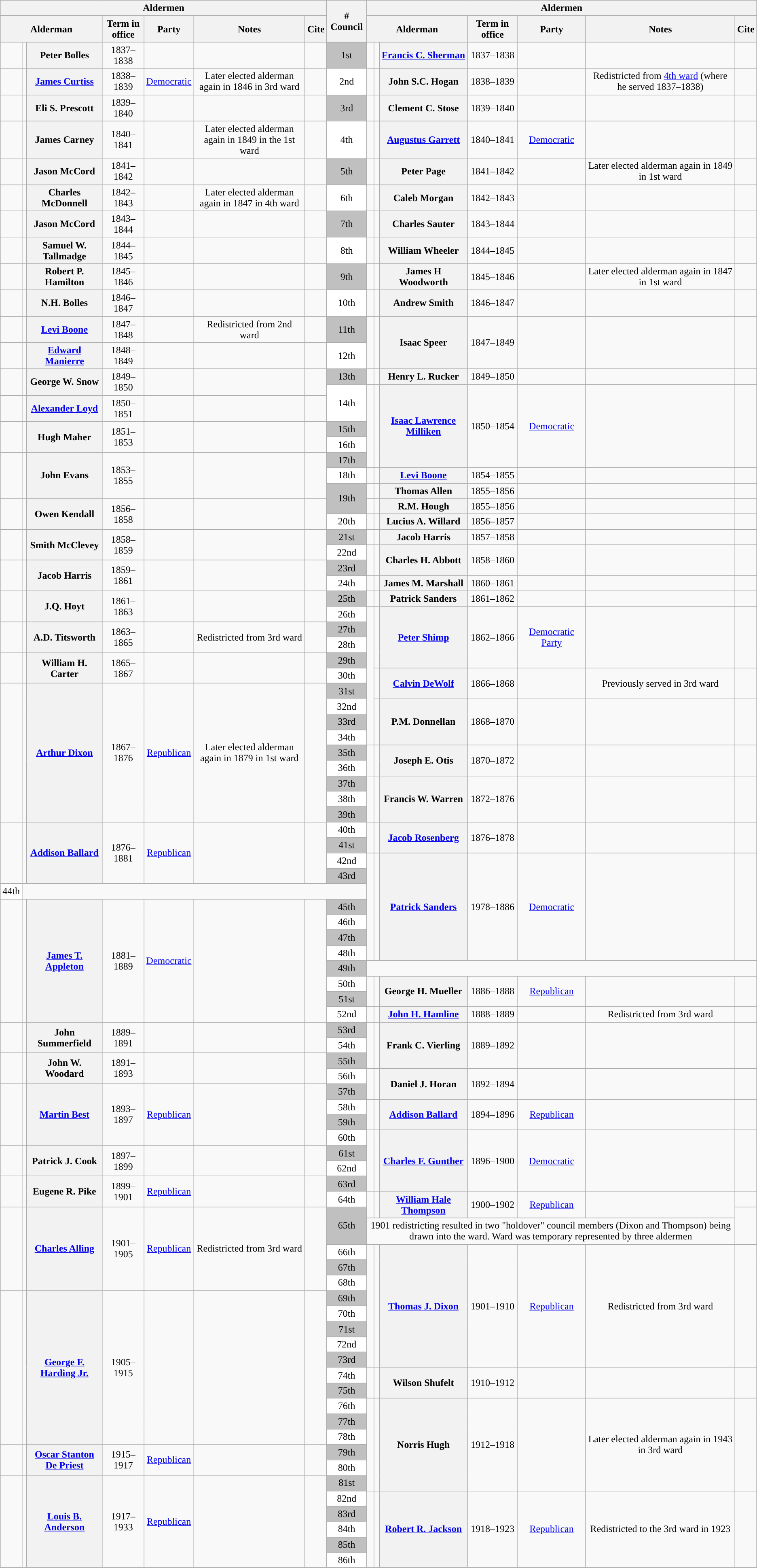<table class="wikitable" style="text-align:center;">
<tr>
<th scope="col" colspan="7">Aldermen</th>
<th rowspan=2 scope=col># Council</th>
<th scope="col" colspan="7">Aldermen</th>
</tr>
<tr>
<th scope="col" colspan="3">Alderman</th>
<th scope="col">Term in office</th>
<th scope="col">Party</th>
<th scope="col">Notes</th>
<th scope="col">Cite</th>
<th scope="col" colspan="3">Alderman</th>
<th scope="col">Term in office</th>
<th scope="col">Party</th>
<th scope="col">Notes</th>
<th scope="col">Cite</th>
</tr>
<tr>
<td></td>
<td></td>
<th scope="row">Peter Bolles</th>
<td>1837–1838</td>
<td></td>
<td></td>
<td></td>
<td style= "background-color:#C0C0C0">1st</td>
<td></td>
<td></td>
<th scope="row"><a href='#'>Francis C. Sherman</a></th>
<td>1837–1838</td>
<td></td>
<td></td>
<td></td>
</tr>
<tr>
<td> </td>
<td></td>
<th scope="row"><a href='#'>James Curtiss</a></th>
<td>1838–1839</td>
<td><a href='#'>Democratic</a></td>
<td>Later elected alderman again in 1846 in 3rd ward</td>
<td></td>
<td style= "background-color:#FFFFFF">2nd</td>
<td></td>
<td></td>
<th scope="row">John S.C. Hogan</th>
<td>1838–1839</td>
<td></td>
<td>Redistricted from <a href='#'>4th ward</a> (where he served 1837–1838)</td>
<td></td>
</tr>
<tr>
<td></td>
<td></td>
<th scope="row">Eli S. Prescott</th>
<td>1839–1840</td>
<td></td>
<td></td>
<td></td>
<td style= "background-color:#C0C0C0">3rd</td>
<td></td>
<td></td>
<th scope="row">Clement C. Stose</th>
<td>1839–1840</td>
<td></td>
<td></td>
<td></td>
</tr>
<tr>
<td></td>
<td></td>
<th scope="row">James Carney</th>
<td>1840–1841</td>
<td></td>
<td>Later elected alderman again in 1849 in the 1st ward</td>
<td></td>
<td style= "background-color:#FFFFFF">4th</td>
<td> </td>
<td></td>
<th scope="row"><a href='#'>Augustus Garrett</a></th>
<td>1840–1841</td>
<td><a href='#'>Democratic</a></td>
<td></td>
<td></td>
</tr>
<tr>
<td></td>
<td></td>
<th scope="row">Jason McCord</th>
<td>1841–1842</td>
<td></td>
<td></td>
<td></td>
<td style= "background-color:#C0C0C0">5th</td>
<td></td>
<td></td>
<th scope="row">Peter Page</th>
<td>1841–1842</td>
<td></td>
<td>Later elected alderman again in 1849 in 1st ward</td>
<td></td>
</tr>
<tr>
<td></td>
<td></td>
<th scope="row">Charles McDonnell</th>
<td>1842–1843</td>
<td></td>
<td>Later elected alderman again in 1847 in 4th ward</td>
<td></td>
<td style= "background-color:#FFFFFF">6th</td>
<td></td>
<td></td>
<th scope="row">Caleb Morgan</th>
<td>1842–1843</td>
<td></td>
<td></td>
<td></td>
</tr>
<tr>
<td></td>
<td></td>
<th scope="row">Jason McCord</th>
<td>1843–1844</td>
<td></td>
<td></td>
<td></td>
<td style= "background-color:#C0C0C0">7th</td>
<td></td>
<td></td>
<th scope="row">Charles Sauter</th>
<td>1843–1844</td>
<td></td>
<td></td>
<td></td>
</tr>
<tr>
<td></td>
<td></td>
<th scope="row">Samuel W. Tallmadge</th>
<td>1844–1845</td>
<td></td>
<td></td>
<td></td>
<td style= "background-color:#FFFFFF">8th</td>
<td></td>
<td></td>
<th scope="row">William Wheeler</th>
<td>1844–1845</td>
<td></td>
<td></td>
<td></td>
</tr>
<tr>
<td></td>
<td></td>
<th scope="row">Robert P. Hamilton</th>
<td>1845–1846</td>
<td></td>
<td></td>
<td></td>
<td style= "background-color:#C0C0C0">9th</td>
<td></td>
<td></td>
<th scope="row">James H Woodworth</th>
<td>1845–1846</td>
<td></td>
<td>Later elected alderman again in 1847 in 1st ward</td>
<td></td>
</tr>
<tr>
<td></td>
<td></td>
<th scope="row">N.H. Bolles</th>
<td>1846–1847</td>
<td></td>
<td></td>
<td></td>
<td style= "background-color:#FFFFFF">10th</td>
<td></td>
<td></td>
<th scope="row">Andrew Smith</th>
<td>1846–1847</td>
<td></td>
<td></td>
<td></td>
</tr>
<tr>
<td></td>
<td></td>
<th scope="row"><a href='#'>Levi Boone</a></th>
<td>1847–1848</td>
<td></td>
<td>Redistricted from 2nd ward</td>
<td></td>
<td style= "background-color:#C0C0C0">11th</td>
<td rowspan=2></td>
<td rowspan=2></td>
<th rowspan=2 scope="row">Isaac Speer</th>
<td rowspan=2>1847–1849</td>
<td rowspan=2></td>
<td rowspan=2></td>
<td rowspan=2></td>
</tr>
<tr>
<td></td>
<td></td>
<th scope="row"><a href='#'>Edward Manierre</a></th>
<td>1848–1849</td>
<td></td>
<td></td>
<td></td>
<td style= "background-color:#FFFFFF">12th</td>
</tr>
<tr>
<td rowspan=2></td>
<td rowspan=2></td>
<th rowspan=2 scope="row">George W. Snow</th>
<td rowspan=2>1849–1850</td>
<td rowspan=2></td>
<td rowspan=2></td>
<td rowspan=2></td>
<td style= "background-color:#C0C0C0">13th</td>
<td></td>
<td></td>
<th scope="row">Henry L. Rucker</th>
<td>1849–1850</td>
<td></td>
<td></td>
<td></td>
</tr>
<tr>
<td rowspan=2 style= "background-color:#FFFFFF">14th</td>
<td rowspan=5> </td>
<td rowspan=5></td>
<th rowspan=5 scope="row"><a href='#'>Isaac Lawrence Milliken</a></th>
<td rowspan=5>1850–1854</td>
<td rowspan=5><a href='#'>Democratic</a></td>
<td rowspan=5></td>
<td rowspan=5></td>
</tr>
<tr>
<td></td>
<td></td>
<th scope="row"><a href='#'>Alexander Loyd</a></th>
<td>1850–1851</td>
<td></td>
<td></td>
<td></td>
</tr>
<tr>
<td rowspan=2></td>
<td rowspan=2></td>
<th rowspan=2 scope="row">Hugh Maher</th>
<td rowspan=2>1851–1853</td>
<td rowspan=2></td>
<td rowspan=2></td>
<td rowspan=2></td>
<td style= "background-color:#C0C0C0">15th</td>
</tr>
<tr>
<td style= "background-color:#FFFFFF">16th</td>
</tr>
<tr>
<td rowspan=3></td>
<td rowspan=3></td>
<th rowspan=3 scope="row">John Evans</th>
<td rowspan=3>1853–1855</td>
<td rowspan=3></td>
<td rowspan=3></td>
<td rowspan=3></td>
<td style= "background-color:#C0C0C0">17th</td>
</tr>
<tr>
<td style= "background-color:#FFFFFF">18th</td>
<td></td>
<td></td>
<th scope="row"><a href='#'>Levi Boone</a></th>
<td>1854–1855</td>
<td></td>
<td></td>
<td></td>
</tr>
<tr>
<td rowspan=2 style= "background-color:#C0C0C0">19th</td>
<td></td>
<td></td>
<th scope="row">Thomas Allen</th>
<td>1855–1856</td>
<td></td>
<td></td>
<td></td>
</tr>
<tr>
<td rowspan=4></td>
<td rowspan=4></td>
<th rowspan=4 scope="row">Owen Kendall</th>
<td rowspan=4>1856–1858</td>
<td rowspan=4></td>
<td rowspan=4></td>
<td rowspan=4></td>
<td></td>
<td></td>
<th scope="row">R.M. Hough</th>
<td>1855–1856</td>
<td></td>
<td></td>
<td></td>
</tr>
<tr>
<td rowspan=2 style= "background-color:#FFFFFF">20th</td>
<td></td>
<td></td>
<th scope="row">Lucius A. Willard</th>
<td>1856–1857</td>
<td></td>
<td></td>
<td></td>
</tr>
<tr>
<td rowspan=3></td>
<td rowspan=3></td>
<th rowspan=3 scope="row">Jacob Harris</th>
<td rowspan=3>1857–1858</td>
<td rowspan=3></td>
<td rowspan=3></td>
<td rowspan=3></td>
</tr>
<tr>
<td rowspan=2 style= "background-color:#C0C0C0">21st</td>
</tr>
<tr>
<td rowspan=2></td>
<td rowspan=2></td>
<th rowspan=2 scope="row">Smith McClevey</th>
<td rowspan=2>1858–1859</td>
<td rowspan=2></td>
<td rowspan=2></td>
<td rowspan=2></td>
</tr>
<tr>
<td style= "background-color:#FFFFFF">22nd</td>
<td rowspan=2></td>
<td rowspan=2></td>
<th rowspan=2 scope="row">Charles H. Abbott</th>
<td rowspan=2>1858–1860</td>
<td rowspan=2></td>
<td rowspan=2></td>
<td rowspan=2></td>
</tr>
<tr>
<td rowspan=2></td>
<td rowspan=2></td>
<th rowspan=2 scope="row">Jacob Harris</th>
<td rowspan=2>1859–1861</td>
<td rowspan=2></td>
<td rowspan=2></td>
<td rowspan=2></td>
<td style= "background-color:#C0C0C0">23rd</td>
</tr>
<tr>
<td style= "background-color:#FFFFFF">24th</td>
<td></td>
<td></td>
<th scope="row">James M. Marshall</th>
<td>1860–1861</td>
<td></td>
<td></td>
<td></td>
</tr>
<tr>
<td rowspan=2></td>
<td rowspan=2></td>
<th rowspan=2 scope="row">J.Q. Hoyt</th>
<td rowspan=2>1861–1863</td>
<td rowspan=2></td>
<td rowspan=2></td>
<td rowspan=2></td>
<td style= "background-color:#C0C0C0">25th</td>
<td></td>
<td></td>
<th scope="row">Patrick Sanders</th>
<td>1861–1862</td>
<td></td>
<td></td>
<td></td>
</tr>
<tr>
<td style= "background-color:#FFFFFF">26th</td>
<td rowspan=9> </td>
<td rowspan=4></td>
<th rowspan=4 scope="row"><a href='#'>Peter Shimp</a></th>
<td rowspan=4>1862–1866 </td>
<td rowspan=4><a href='#'>Democratic Party</a></td>
<td rowspan=4></td>
<td rowspan=4></td>
</tr>
<tr>
<td rowspan=2></td>
<td rowspan=2></td>
<th rowspan=2 scope="row">A.D. Titsworth</th>
<td rowspan=2>1863–1865</td>
<td rowspan=2></td>
<td rowspan=2>Redistricted from 3rd ward</td>
<td rowspan=2></td>
<td style= "background-color:#C0C0C0">27th</td>
</tr>
<tr>
<td style= "background-color:#FFFFFF">28th</td>
</tr>
<tr>
<td rowspan=2></td>
<td rowspan=2></td>
<th rowspan=2 scope="row">William H. Carter</th>
<td rowspan=2>1865–1867</td>
<td rowspan=2></td>
<td rowspan=2></td>
<td rowspan=2></td>
<td style= "background-color:#C0C0C0">29th</td>
</tr>
<tr>
<td style= "background-color:#FFFFFF">30th</td>
<td rowspan=2></td>
<th rowspan=2 scope="row"><a href='#'>Calvin DeWolf</a></th>
<td rowspan=2>1866–1868</td>
<td rowspan=2></td>
<td rowspan=2>Previously served in 3rd ward</td>
<td rowspan=2></td>
</tr>
<tr>
<td rowspan=9> </td>
<td rowspan=9></td>
<th rowspan=9 scope="row"><a href='#'>Arthur Dixon</a></th>
<td rowspan=9>1867–1876</td>
<td rowspan=9><a href='#'>Republican</a></td>
<td rowspan=9>Later elected alderman again in 1879 in 1st ward</td>
<td rowspan=9></td>
<td style= "background-color:#C0C0C0">31st</td>
</tr>
<tr>
<td style= "background-color:#FFFFFF">32nd</td>
<td rowspan=3></td>
<th rowspan=3 scope="row">P.M. Donnellan</th>
<td rowspan=3>1868–1870</td>
<td rowspan=3></td>
<td rowspan=3></td>
<td rowspan=3></td>
</tr>
<tr>
<td style= "background-color:#C0C0C0">33rd</td>
</tr>
<tr>
<td style= "background-color:#FFFFFF">34th</td>
</tr>
<tr>
<td style= "background-color:#C0C0C0">35th</td>
<td rowspan=2></td>
<td rowspan=2></td>
<th rowspan=2 scope="row">Joseph E. Otis</th>
<td rowspan=2>1870–1872</td>
<td rowspan=2></td>
<td rowspan=2></td>
<td rowspan=2></td>
</tr>
<tr>
<td style= "background-color:#FFFFFF">36th</td>
</tr>
<tr>
<td style= "background-color:#C0C0C0">37th</td>
<td rowspan=3></td>
<td rowspan=3></td>
<th rowspan=3 scope="row">Francis W. Warren</th>
<td rowspan=3>1872–1876</td>
<td rowspan=3></td>
<td rowspan=3></td>
<td rowspan=3></td>
</tr>
<tr>
<td style= "background-color:#FFFFFF">38th</td>
</tr>
<tr>
<td style= "background-color:#C0C0C0">39th</td>
</tr>
<tr>
<td rowspan=5> </td>
<td rowspan=5></td>
<th rowspan=5 scope="row"><a href='#'>Addison Ballard</a></th>
<td rowspan=5>1876–1881</td>
<td rowspan=5><a href='#'>Republican</a></td>
<td rowspan=5></td>
<td rowspan=5></td>
<td style= "background-color:#FFFFFF">40th</td>
<td rowspan=2></td>
<td rowspan=2></td>
<th rowspan=2 scope="row"><a href='#'>Jacob Rosenberg</a></th>
<td rowspan=2>1876–1878</td>
<td rowspan=2></td>
<td rowspan=2></td>
<td rowspan=2></td>
</tr>
<tr>
<td style= "background-color:#C0C0C0">41st</td>
</tr>
<tr>
<td style= "background-color:#FFFFFF">42nd</td>
<td rowspan=8> </td>
<td rowspan=8></td>
<th rowspan=8 scope="row"><a href='#'>Patrick Sanders</a></th>
<td rowspan=8>1978–1886</td>
<td rowspan=8><a href='#'>Democratic</a></td>
<td rowspan=8></td>
<td rowspan=8></td>
</tr>
<tr>
</tr>
<tr>
<td style= "background-color:#C0C0C0">43rd</td>
</tr>
<tr>
<td style= "background-color:#FFFFFF">44th</td>
</tr>
<tr>
<td rowspan=8> </td>
<td rowspan=8></td>
<th rowspan=8 scope="row"><a href='#'>James T. Appleton</a></th>
<td rowspan=8>1881–1889</td>
<td rowspan=8><a href='#'>Democratic</a></td>
<td rowspan=8></td>
<td rowspan=8></td>
<td style= "background-color:#C0C0C0">45th</td>
</tr>
<tr>
<td style= "background-color:#FFFFFF">46th</td>
</tr>
<tr>
<td style= "background-color:#C0C0C0">47th</td>
</tr>
<tr>
<td style= "background-color:#FFFFFF">48th</td>
</tr>
<tr>
<td style= "background-color:#C0C0C0">49th</td>
</tr>
<tr>
<td style= "background-color:#FFFFFF">50th</td>
<td rowspan=2> </td>
<td rowspan=2></td>
<th rowspan=2 scope="row">George H. Mueller</th>
<td rowspan=2>1886–1888</td>
<td rowspan=2><a href='#'>Republican</a></td>
<td rowspan=2></td>
<td rowspan=2></td>
</tr>
<tr>
<td style= "background-color:#C0C0C0">51st</td>
</tr>
<tr>
<td style= "background-color:#FFFFFF">52nd</td>
<td></td>
<td></td>
<th scope="row"><a href='#'>John H. Hamline</a></th>
<td>1888–1889</td>
<td></td>
<td>Redistricted from 3rd ward</td>
<td></td>
</tr>
<tr>
<td rowspan=2></td>
<td rowspan=2></td>
<th rowspan=2 scope="row">John Summerfield</th>
<td rowspan=2>1889–1891</td>
<td rowspan=2></td>
<td rowspan=2></td>
<td rowspan=2></td>
<td style= "background-color:#C0C0C0">53rd</td>
<td rowspan=3></td>
<td rowspan=3></td>
<th rowspan=3 scope="row">Frank C. Vierling</th>
<td rowspan=3>1889–1892</td>
<td rowspan=3></td>
<td rowspan=3></td>
<td rowspan=3></td>
</tr>
<tr>
<td style= "background-color:#FFFFFF">54th</td>
</tr>
<tr>
<td rowspan=2></td>
<td rowspan=2></td>
<th rowspan=2 scope="row">John W. Woodard</th>
<td rowspan=2>1891–1893</td>
<td rowspan=2></td>
<td rowspan=2></td>
<td rowspan=2></td>
<td style="background-color:#C0C0C0">55th</td>
</tr>
<tr>
<td style= "background-color:#FFFFFF">56th</td>
<td rowspan=2></td>
<td rowspan=2></td>
<th rowspan=2 scope="row">Daniel J. Horan</th>
<td rowspan=2>1892–1894</td>
<td rowspan=2></td>
<td rowspan=2></td>
<td rowspan=2></td>
</tr>
<tr>
<td rowspan=4> </td>
<td rowspan=4></td>
<th rowspan=4 scope="row"><a href='#'>Martin Best</a></th>
<td rowspan=4>1893–1897</td>
<td rowspan=4><a href='#'>Republican</a></td>
<td rowspan=4></td>
<td rowspan=4></td>
<td style="background-color:#C0C0C0">57th</td>
</tr>
<tr>
<td style= "background-color:#FFFFFF">58th</td>
<td rowspan=2> </td>
<td rowspan=2></td>
<th rowspan=2 scope="row"><a href='#'>Addison Ballard</a></th>
<td rowspan=2>1894–1896</td>
<td rowspan=2><a href='#'>Republican</a></td>
<td rowspan=2></td>
<td rowspan=2></td>
</tr>
<tr>
<td style="background-color:#C0C0C0">59th</td>
</tr>
<tr>
<td style= "background-color:#FFFFFF">60th</td>
<td rowspan=4> </td>
<td rowspan=4></td>
<th rowspan=4 scope="row"><a href='#'>Charles F. Gunther</a></th>
<td rowspan=4>1896–1900</td>
<td rowspan=4><a href='#'>Democratic</a></td>
<td rowspan=4></td>
<td rowspan=4></td>
</tr>
<tr>
<td rowspan=2></td>
<td rowspan=2></td>
<th rowspan=2 scope="row">Patrick J. Cook</th>
<td rowspan=2>1897–1899</td>
<td rowspan=2></td>
<td rowspan=2></td>
<td rowspan=2></td>
<td style= "background-color:#C0C0C0">61st</td>
</tr>
<tr>
<td style= "background-color:#FFFFFF">62nd</td>
</tr>
<tr>
<td rowspan=2> </td>
<td rowspan=2></td>
<th rowspan=2 scope="row">Eugene R. Pike</th>
<td rowspan=2>1899–1901</td>
<td rowspan=2><a href='#'>Republican</a></td>
<td rowspan=2></td>
<td rowspan=2></td>
<td style= "background-color:#C0C0C0">63rd</td>
</tr>
<tr>
<td style= "background-color:#FFFFFF">64th</td>
<td rowspan=2> </td>
<td rowspan=2></td>
<th rowspan=2 scope="row"><a href='#'>William Hale Thompson</a></th>
<td rowspan=2>1900–1902</td>
<td rowspan=2><a href='#'>Republican</a></td>
<td rowspan=2></td>
<td></td>
</tr>
<tr>
<td rowspan=6> </td>
<td rowspan=6></td>
<th rowspan=6 scope="row"><a href='#'>Charles Alling</a></th>
<td rowspan=6>1901–1905</td>
<td rowspan=6><a href='#'>Republican</a></td>
<td rowspan=6>Redistricted from 3rd ward</td>
<td rowspan=6></td>
<td rowspan=3 style= "background-color:#C0C0C0">65th</td>
<td rowspan=3></td>
</tr>
<tr>
<td colspan=6>1901 redistricting resulted in two "holdover" council members (Dixon and Thompson) being drawn into the ward. Ward was temporary represented by three aldermen</td>
</tr>
<tr>
<td rowspan=9> </td>
<td rowspan=9></td>
<th rowspan=9 scope="row"><a href='#'>Thomas J. Dixon</a></th>
<td rowspan=9>1901–1910</td>
<td rowspan=9><a href='#'>Republican</a></td>
<td rowspan=9>Redistricted from 3rd ward</td>
</tr>
<tr>
<td style= "background-color:#FFFFFF">66th</td>
<td rowspan=8></td>
</tr>
<tr>
<td style= "background-color:#C0C0C0">67th</td>
</tr>
<tr>
<td style= "background-color:#FFFFFF">68th</td>
</tr>
<tr>
<td rowspan=10></td>
<td rowspan=10></td>
<th rowspan=10 scope="row"><a href='#'>George F. Harding Jr.</a></th>
<td rowspan=10>1905–1915</td>
<td rowspan=10></td>
<td rowspan=10></td>
<td rowspan=10></td>
<td style= "background-color:#C0C0C0">69th</td>
</tr>
<tr>
<td style= "background-color:#FFFFFF">70th</td>
</tr>
<tr>
<td style= "background-color:#C0C0C0">71st</td>
</tr>
<tr>
<td style= "background-color:#FFFFFF">72nd</td>
</tr>
<tr>
<td style= "background-color:#C0C0C0">73rd</td>
</tr>
<tr>
<td style= "background-color:#FFFFFF">74th</td>
<td rowspan=2></td>
<td rowspan=2></td>
<th rowspan=2 scope="row">Wilson Shufelt</th>
<td rowspan=2>1910–1912</td>
<td rowspan=2></td>
<td rowspan=2></td>
<td rowspan=2></td>
</tr>
<tr>
<td style= "background-color:#C0C0C0">75th</td>
</tr>
<tr>
<td style= "background-color:#FFFFFF">76th</td>
<td rowspan=6></td>
<td rowspan=6></td>
<th rowspan=6 scope="row">Norris Hugh</th>
<td rowspan=6>1912–1918</td>
<td rowspan=6></td>
<td rowspan=6>Later elected alderman again in 1943 in 3rd ward</td>
<td rowspan=6></td>
</tr>
<tr>
<td style= "background-color:#C0C0C0">77th</td>
</tr>
<tr>
<td style= "background-color:#FFFFFF">78th</td>
</tr>
<tr>
<td rowspan=2> </td>
<td rowspan=2></td>
<th rowspan=2 scope="row"><a href='#'>Oscar Stanton De Priest</a></th>
<td rowspan=2>1915–1917</td>
<td rowspan=2><a href='#'>Republican</a></td>
<td rowspan=2></td>
<td rowspan=2></td>
<td style= "background-color:#C0C0C0">79th</td>
</tr>
<tr>
<td style= "background-color:#FFFFFF">80th</td>
</tr>
<tr>
<td rowspan=6> </td>
<td rowspan=6></td>
<th rowspan=6 scope="row"><a href='#'>Louis B. Anderson</a></th>
<td rowspan=6>1917–1933</td>
<td rowspan=6><a href='#'>Republican</a></td>
<td rowspan=6></td>
<td rowspan=6></td>
<td style= "background-color:#C0C0C0">81st</td>
</tr>
<tr>
<td style= "background-color:#FFFFFF">82nd</td>
<td rowspan=5> </td>
<td rowspan=5></td>
<th rowspan=5 scope="row"><a href='#'>Robert R. Jackson</a></th>
<td rowspan=5>1918–1923</td>
<td rowspan=5><a href='#'>Republican</a></td>
<td rowspan=5>Redistricted to the 3rd ward in 1923</td>
<td rowspan=5></td>
</tr>
<tr>
<td style= "background-color:#C0C0C0">83rd</td>
</tr>
<tr>
<td style= "background-color:#FFFFFF">84th</td>
</tr>
<tr>
<td style= "background-color:#C0C0C0">85th</td>
</tr>
<tr>
<td style= "background-color:#FFFFFF">86th</td>
</tr>
</table>
